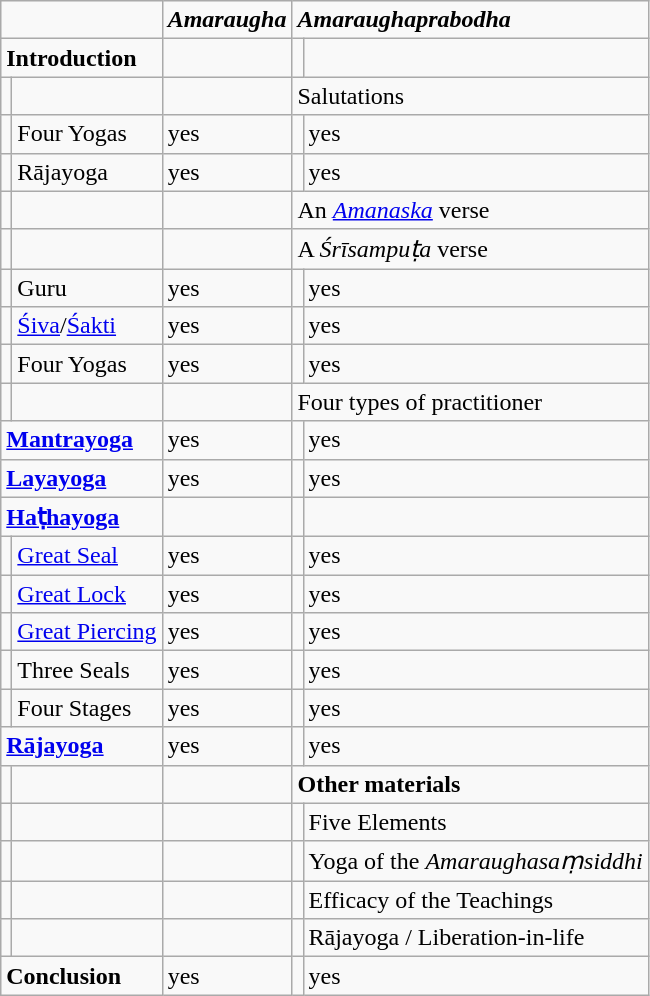<table class="wikitable">
<tr>
<td colspan="2"></td>
<td><strong><em>Amaraugha</em></strong></td>
<td colspan="2"><strong><em>Amaraughaprabodha</em></strong></td>
</tr>
<tr>
<td colspan="2"><strong>Introduction</strong></td>
<td></td>
<td></td>
<td></td>
</tr>
<tr>
<td></td>
<td></td>
<td></td>
<td colspan="2">Salutations</td>
</tr>
<tr>
<td></td>
<td>Four Yogas</td>
<td>yes</td>
<td></td>
<td>yes</td>
</tr>
<tr>
<td></td>
<td>Rājayoga</td>
<td>yes</td>
<td></td>
<td>yes</td>
</tr>
<tr>
<td></td>
<td></td>
<td></td>
<td colspan="2">An <em><a href='#'>Amanaska</a></em> verse</td>
</tr>
<tr>
<td></td>
<td></td>
<td></td>
<td colspan="2">A <em>Śrīsampuṭa</em> verse</td>
</tr>
<tr>
<td></td>
<td>Guru</td>
<td>yes</td>
<td></td>
<td>yes</td>
</tr>
<tr>
<td></td>
<td><a href='#'>Śiva</a>/<a href='#'>Śakti</a></td>
<td>yes</td>
<td></td>
<td>yes</td>
</tr>
<tr>
<td></td>
<td>Four Yogas</td>
<td>yes</td>
<td></td>
<td>yes</td>
</tr>
<tr>
<td></td>
<td></td>
<td></td>
<td colspan="2">Four types of practitioner</td>
</tr>
<tr>
<td colspan="2"><strong><a href='#'>Mantrayoga</a></strong></td>
<td>yes</td>
<td></td>
<td>yes</td>
</tr>
<tr>
<td colspan="2"><strong><a href='#'>Layayoga</a></strong></td>
<td>yes</td>
<td></td>
<td>yes</td>
</tr>
<tr>
<td colspan="2"><strong><a href='#'>Haṭhayoga</a></strong></td>
<td></td>
<td></td>
<td></td>
</tr>
<tr>
<td></td>
<td><a href='#'>Great Seal</a></td>
<td>yes</td>
<td></td>
<td>yes</td>
</tr>
<tr>
<td></td>
<td><a href='#'>Great Lock</a></td>
<td>yes</td>
<td></td>
<td>yes</td>
</tr>
<tr>
<td></td>
<td><a href='#'>Great Piercing</a></td>
<td>yes</td>
<td></td>
<td>yes</td>
</tr>
<tr>
<td></td>
<td>Three Seals</td>
<td>yes</td>
<td></td>
<td>yes</td>
</tr>
<tr>
<td></td>
<td>Four Stages</td>
<td>yes</td>
<td></td>
<td>yes</td>
</tr>
<tr>
<td colspan="2"><strong><a href='#'>Rājayoga</a></strong></td>
<td>yes</td>
<td></td>
<td>yes</td>
</tr>
<tr>
<td></td>
<td></td>
<td></td>
<td colspan="2"><strong>Other materials</strong></td>
</tr>
<tr>
<td></td>
<td></td>
<td></td>
<td></td>
<td>Five Elements</td>
</tr>
<tr>
<td></td>
<td></td>
<td></td>
<td></td>
<td>Yoga of the <em>Amaraughasaṃsiddhi</em></td>
</tr>
<tr>
<td></td>
<td></td>
<td></td>
<td></td>
<td>Efficacy of the Teachings</td>
</tr>
<tr>
<td></td>
<td></td>
<td></td>
<td></td>
<td>Rājayoga /  Liberation-in-life</td>
</tr>
<tr>
<td colspan="2"><strong>Conclusion</strong></td>
<td>yes</td>
<td></td>
<td>yes</td>
</tr>
</table>
